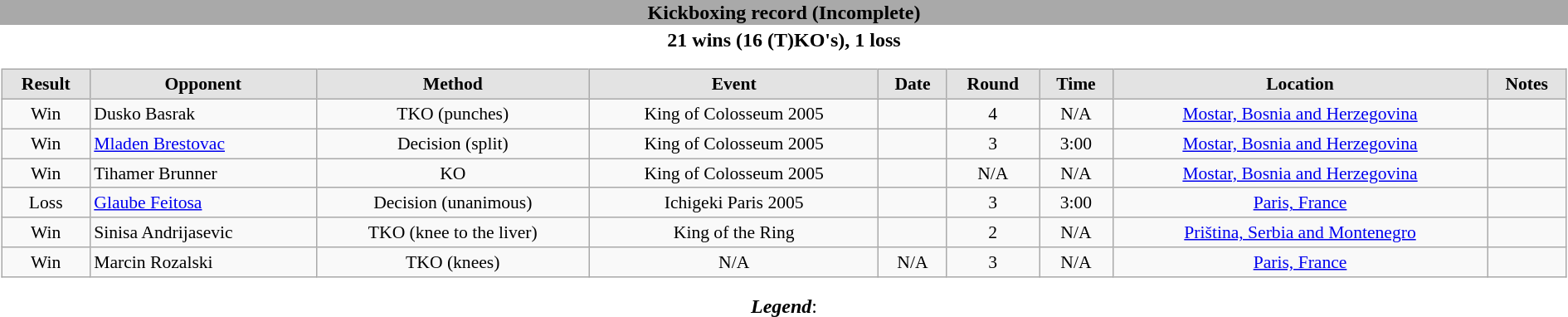<table class="toccolours" style="width:100%; clear:both; margin:1.5em auto; text-align:center;">
<tr>
<th colspan="2" style="background:darkGrey;"><span>Kickboxing record (Incomplete)</span></th>
</tr>
<tr valign="top">
<td><strong>21 wins (16 (T)KO's), 1 loss</strong><br><table style="font-size:90%; text-align:center; width:100%;" class="wikitable sortable">
<tr>
<th style="border-style: none none solid solid; background: #e3e3e3"><strong>Result</strong></th>
<th style="border-style: none none solid solid; background: #e3e3e3"><strong>Opponent</strong></th>
<th style="border-style: none none solid solid; background: #e3e3e3"><strong>Method</strong></th>
<th style="border-style: none none solid solid; background: #e3e3e3"><strong>Event</strong></th>
<th style="border-style: none none solid solid; background: #e3e3e3"><strong>Date</strong></th>
<th style="border-style: none none solid solid; background: #e3e3e3"><strong>Round</strong></th>
<th style="border-style: none none solid solid; background: #e3e3e3"><strong>Time</strong></th>
<th style="border-style: none none solid solid; background: #e3e3e3"><strong>Location</strong></th>
<th style="border-style: none none solid solid; background: #e3e3e3"><strong>Notes</strong></th>
</tr>
<tr>
<td>Win</td>
<td align=left> Dusko Basrak</td>
<td>TKO (punches)</td>
<td>King of Colosseum 2005</td>
<td></td>
<td style="text-align:center;">4</td>
<td style="text-align:center;">N/A</td>
<td><a href='#'>Mostar, Bosnia and Herzegovina</a></td>
<td align=left></td>
</tr>
<tr>
<td>Win</td>
<td align=left> <a href='#'>Mladen Brestovac</a></td>
<td>Decision (split)</td>
<td>King of Colosseum 2005</td>
<td></td>
<td style="text-align:center;">3</td>
<td style="text-align:center;">3:00</td>
<td><a href='#'>Mostar, Bosnia and Herzegovina</a></td>
<td align=left></td>
</tr>
<tr>
<td>Win</td>
<td align=left> Tihamer Brunner</td>
<td>KO</td>
<td>King of Colosseum 2005</td>
<td></td>
<td style="text-align:center;">N/A</td>
<td style="text-align:center;">N/A</td>
<td><a href='#'>Mostar, Bosnia and Herzegovina</a></td>
<td align=left></td>
</tr>
<tr>
<td>Loss</td>
<td align=left> <a href='#'>Glaube Feitosa</a></td>
<td>Decision (unanimous)</td>
<td>Ichigeki Paris 2005</td>
<td></td>
<td style="text-align:center;">3</td>
<td style="text-align:center;">3:00</td>
<td><a href='#'>Paris, France</a></td>
<td></td>
</tr>
<tr>
<td>Win</td>
<td align=left> Sinisa Andrijasevic</td>
<td>TKO (knee to the liver)</td>
<td>King of the Ring</td>
<td></td>
<td style="text-align:center;">2</td>
<td style="text-align:center;">N/A</td>
<td><a href='#'>Priština, Serbia and Montenegro</a></td>
<td align=left></td>
</tr>
<tr>
<td>Win</td>
<td align=left> Marcin Rozalski</td>
<td>TKO (knees)</td>
<td>N/A</td>
<td>N/A</td>
<td style="text-align:center;">3</td>
<td style="text-align:center;">N/A</td>
<td><a href='#'>Paris, France</a></td>
<td></td>
</tr>
</table>
<strong><em>Legend</em></strong>: 

</td>
</tr>
</table>
